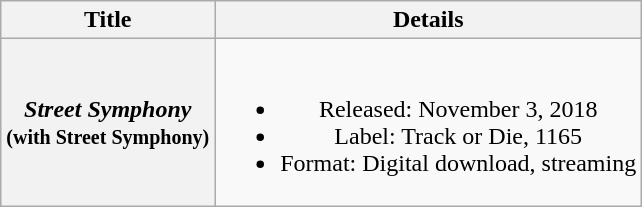<table class="wikitable plainrowheaders" style="text-align:center;">
<tr>
<th scope="col">Title</th>
<th scope="col">Details</th>
</tr>
<tr>
<th scope="row"><em>Street Symphony</em><br><small>(with Street Symphony)</small></th>
<td><br><ul><li>Released: November 3, 2018</li><li>Label: Track or Die, 1165</li><li>Format: Digital download, streaming</li></ul></td>
</tr>
</table>
